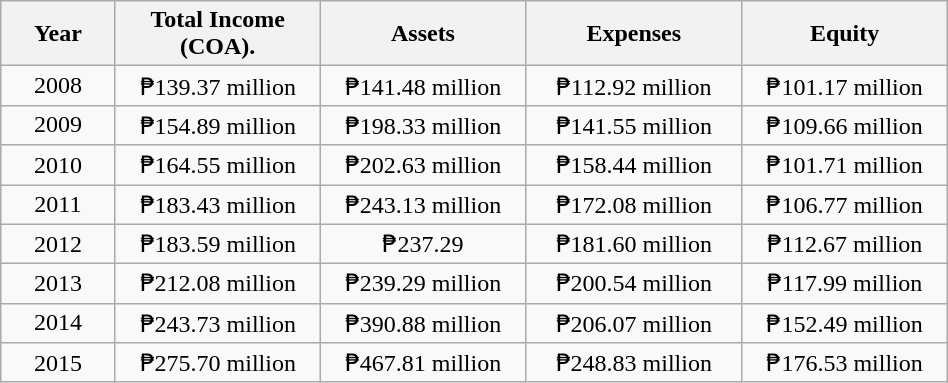<table class="wikitable" style="text-align: center" width="50%">
<tr>
<th width="5%">Year</th>
<th width="10%">Total Income (COA).</th>
<th width="10%">Assets</th>
<th width="10%">Expenses</th>
<th width="10%">Equity</th>
</tr>
<tr>
<td>2008</td>
<td>₱139.37 million</td>
<td>₱141.48 million</td>
<td>₱112.92 million</td>
<td>₱101.17 million</td>
</tr>
<tr>
<td>2009</td>
<td>₱154.89 million </td>
<td>₱198.33 million </td>
<td>₱141.55 million </td>
<td>₱109.66 million </td>
</tr>
<tr>
<td>2010</td>
<td>₱164.55 million </td>
<td>₱202.63 million </td>
<td>₱158.44 million </td>
<td>₱101.71 million </td>
</tr>
<tr>
<td>2011</td>
<td>₱183.43 million </td>
<td>₱243.13 million </td>
<td>₱172.08 million </td>
<td>₱106.77 million </td>
</tr>
<tr>
<td>2012</td>
<td>₱183.59 million </td>
<td>₱237.29 </td>
<td>₱181.60 million </td>
<td>₱112.67 million </td>
</tr>
<tr>
<td>2013</td>
<td>₱212.08 million </td>
<td>₱239.29 million </td>
<td>₱200.54 million </td>
<td>₱117.99 million </td>
</tr>
<tr>
<td>2014</td>
<td>₱243.73 million </td>
<td>₱390.88 million </td>
<td>₱206.07 million </td>
<td>₱152.49 million </td>
</tr>
<tr>
<td>2015</td>
<td>₱275.70 million </td>
<td>₱467.81 million </td>
<td>₱248.83 million </td>
<td>₱176.53 million </td>
</tr>
</table>
